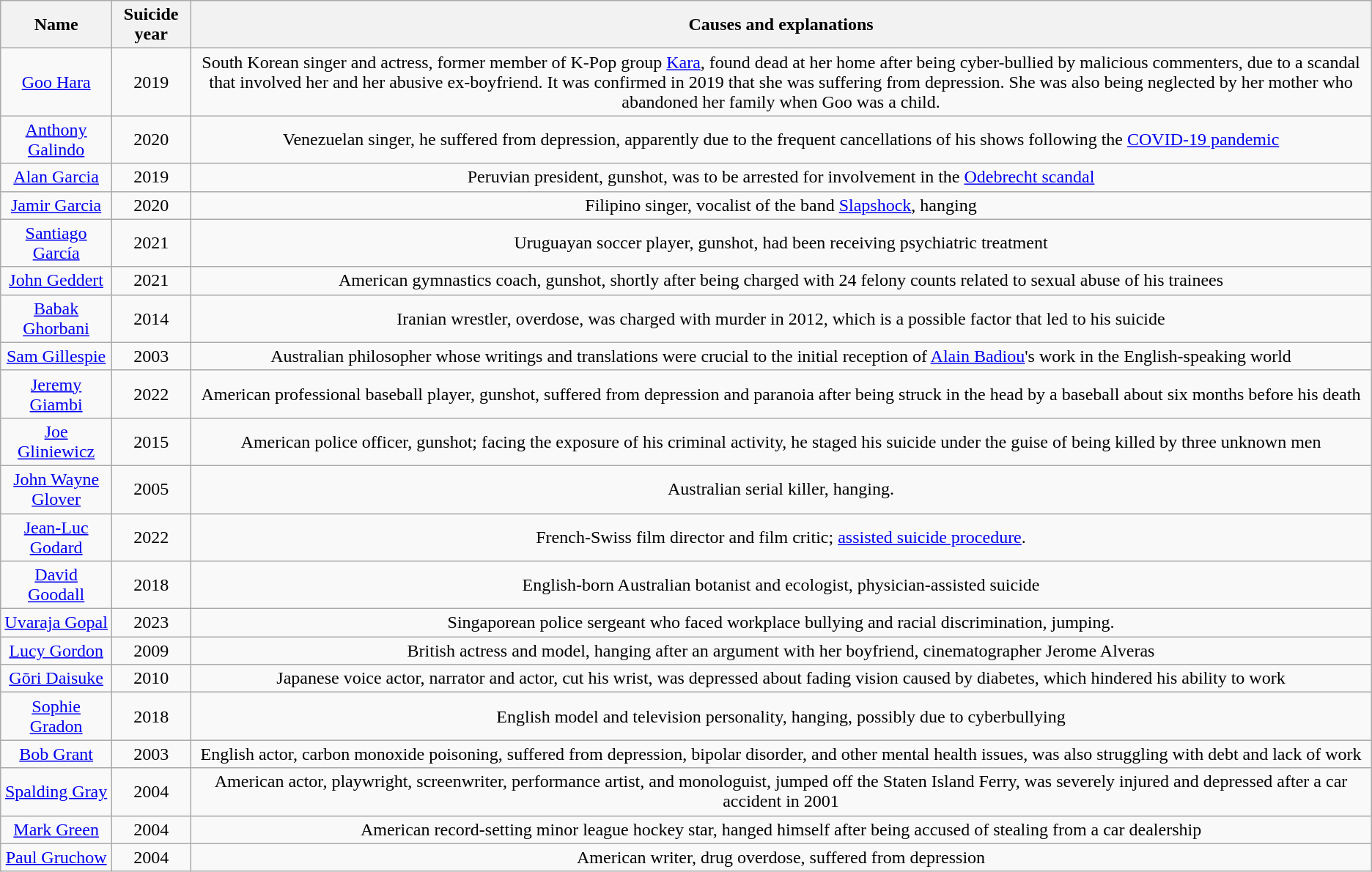<table class="wikitable sortable" style="text-align: center;">
<tr>
<th>Name</th>
<th>Suicide year</th>
<th>Causes and explanations</th>
</tr>
<tr>
<td><a href='#'>Goo Hara</a></td>
<td>2019</td>
<td>South Korean singer and actress, former member of K-Pop group <a href='#'>Kara</a>, found dead at her home after being cyber-bullied by malicious commenters, due to a scandal that involved her and her abusive ex-boyfriend. It was confirmed in 2019 that she was suffering from depression. She was also being neglected by her mother who abandoned her family when Goo was a child.</td>
</tr>
<tr>
<td><a href='#'>Anthony Galindo</a></td>
<td>2020</td>
<td>Venezuelan singer, he suffered from depression, apparently due to the frequent cancellations of his shows following the <a href='#'>COVID-19 pandemic</a></td>
</tr>
<tr>
<td><a href='#'>Alan Garcia</a></td>
<td>2019</td>
<td>Peruvian president, gunshot, was to be arrested for involvement in the <a href='#'>Odebrecht scandal</a></td>
</tr>
<tr>
<td><a href='#'>Jamir Garcia</a></td>
<td>2020</td>
<td>Filipino singer, vocalist of the band <a href='#'>Slapshock</a>, hanging</td>
</tr>
<tr>
<td><a href='#'>Santiago García</a></td>
<td>2021</td>
<td>Uruguayan soccer player, gunshot, had been receiving psychiatric treatment</td>
</tr>
<tr>
<td><a href='#'>John Geddert</a></td>
<td>2021</td>
<td>American gymnastics coach, gunshot, shortly after being charged with 24 felony counts related to sexual abuse of his trainees</td>
</tr>
<tr>
<td><a href='#'>Babak Ghorbani</a></td>
<td>2014</td>
<td>Iranian wrestler, overdose, was charged with murder in 2012, which is a possible factor that led to his suicide</td>
</tr>
<tr>
<td><a href='#'>Sam Gillespie</a></td>
<td>2003</td>
<td>Australian philosopher whose writings and translations were crucial to the initial reception of <a href='#'>Alain Badiou</a>'s work in the English-speaking world</td>
</tr>
<tr>
<td><a href='#'>Jeremy Giambi</a></td>
<td>2022</td>
<td>American professional baseball player, gunshot, suffered from depression and paranoia after being struck in the head by a baseball about six months before his death</td>
</tr>
<tr>
<td><a href='#'>Joe Gliniewicz</a></td>
<td>2015</td>
<td>American police officer, gunshot; facing the exposure of his criminal activity, he staged his suicide under the guise of being killed by three unknown men</td>
</tr>
<tr>
<td><a href='#'>John Wayne Glover</a></td>
<td>2005</td>
<td>Australian serial killer, hanging.</td>
</tr>
<tr>
<td><a href='#'>Jean-Luc Godard</a></td>
<td>2022</td>
<td>French-Swiss film director and film critic; <a href='#'>assisted suicide procedure</a>.</td>
</tr>
<tr>
<td><a href='#'>David Goodall</a></td>
<td>2018</td>
<td>English-born Australian botanist and ecologist, physician-assisted suicide</td>
</tr>
<tr>
<td><a href='#'>Uvaraja Gopal</a></td>
<td>2023</td>
<td>Singaporean police sergeant who faced workplace bullying and racial discrimination, jumping.</td>
</tr>
<tr>
<td><a href='#'>Lucy Gordon</a></td>
<td>2009</td>
<td>British actress and model, hanging after an argument with her boyfriend, cinematographer Jerome Alveras</td>
</tr>
<tr>
<td><a href='#'>Gōri Daisuke</a></td>
<td>2010</td>
<td>Japanese voice actor, narrator and actor, cut his wrist, was depressed about fading vision caused by diabetes, which hindered his ability to work</td>
</tr>
<tr>
<td><a href='#'>Sophie Gradon</a></td>
<td>2018</td>
<td>English model and television personality, hanging, possibly due to cyberbullying</td>
</tr>
<tr>
<td><a href='#'>Bob Grant</a></td>
<td>2003</td>
<td>English actor, carbon monoxide poisoning, suffered from depression, bipolar disorder, and other mental health issues, was also struggling with debt and lack of work</td>
</tr>
<tr>
<td><a href='#'>Spalding Gray</a></td>
<td>2004</td>
<td>American actor, playwright, screenwriter, performance artist, and monologuist, jumped off the Staten Island Ferry, was severely injured and depressed after a car accident in 2001</td>
</tr>
<tr>
<td><a href='#'>Mark Green</a></td>
<td>2004</td>
<td>American record-setting minor league hockey star, hanged himself after being accused of stealing from a car dealership</td>
</tr>
<tr>
<td><a href='#'>Paul Gruchow</a></td>
<td>2004</td>
<td>American writer, drug overdose, suffered from depression</td>
</tr>
</table>
